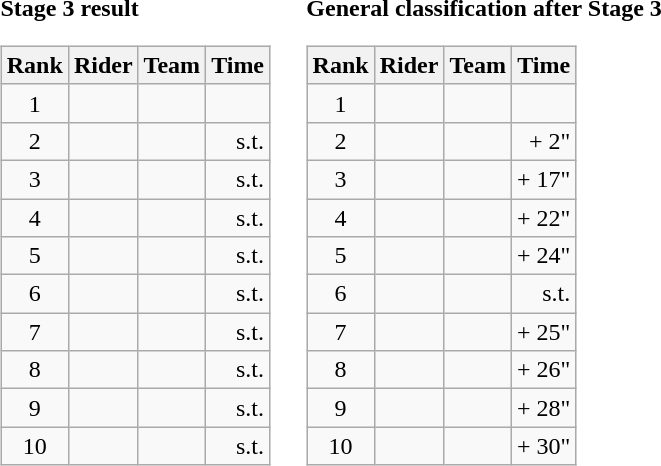<table>
<tr>
<td><strong>Stage 3 result</strong><br><table class="wikitable">
<tr>
<th scope="col">Rank</th>
<th scope="col">Rider</th>
<th scope="col">Team</th>
<th scope="col">Time</th>
</tr>
<tr>
<td style="text-align:center;">1</td>
<td></td>
<td></td>
<td style="text-align:right;"></td>
</tr>
<tr>
<td style="text-align:center;">2</td>
<td></td>
<td></td>
<td style="text-align:right;">s.t.</td>
</tr>
<tr>
<td style="text-align:center;">3</td>
<td></td>
<td></td>
<td style="text-align:right;">s.t.</td>
</tr>
<tr>
<td style="text-align:center;">4</td>
<td></td>
<td></td>
<td style="text-align:right;">s.t.</td>
</tr>
<tr>
<td style="text-align:center;">5</td>
<td></td>
<td></td>
<td style="text-align:right;">s.t.</td>
</tr>
<tr>
<td style="text-align:center;">6</td>
<td></td>
<td></td>
<td style="text-align:right;">s.t.</td>
</tr>
<tr>
<td style="text-align:center;">7</td>
<td></td>
<td></td>
<td style="text-align:right;">s.t.</td>
</tr>
<tr>
<td style="text-align:center;">8</td>
<td></td>
<td></td>
<td style="text-align:right;">s.t.</td>
</tr>
<tr>
<td style="text-align:center;">9</td>
<td></td>
<td></td>
<td style="text-align:right;">s.t.</td>
</tr>
<tr>
<td style="text-align:center;">10</td>
<td></td>
<td></td>
<td style="text-align:right;">s.t.</td>
</tr>
</table>
</td>
<td></td>
<td><strong>General classification after Stage 3</strong><br><table class="wikitable">
<tr>
<th scope="col">Rank</th>
<th scope="col">Rider</th>
<th scope="col">Team</th>
<th scope="col">Time</th>
</tr>
<tr>
<td style="text-align:center;">1</td>
<td></td>
<td></td>
<td style="text-align:right;"></td>
</tr>
<tr>
<td style="text-align:center;">2</td>
<td></td>
<td></td>
<td style="text-align:right;">+ 2"</td>
</tr>
<tr>
<td style="text-align:center;">3</td>
<td></td>
<td></td>
<td style="text-align:right;">+ 17"</td>
</tr>
<tr>
<td style="text-align:center;">4</td>
<td></td>
<td></td>
<td style="text-align:right;">+ 22"</td>
</tr>
<tr>
<td style="text-align:center;">5</td>
<td></td>
<td></td>
<td style="text-align:right;">+ 24"</td>
</tr>
<tr>
<td style="text-align:center;">6</td>
<td></td>
<td></td>
<td style="text-align:right;">s.t.</td>
</tr>
<tr>
<td style="text-align:center;">7</td>
<td></td>
<td></td>
<td style="text-align:right;">+ 25"</td>
</tr>
<tr>
<td style="text-align:center;">8</td>
<td></td>
<td></td>
<td style="text-align:right;">+ 26"</td>
</tr>
<tr>
<td style="text-align:center;">9</td>
<td></td>
<td></td>
<td style="text-align:right;">+ 28"</td>
</tr>
<tr>
<td style="text-align:center;">10</td>
<td></td>
<td></td>
<td style="text-align:right;">+ 30"</td>
</tr>
</table>
</td>
</tr>
</table>
